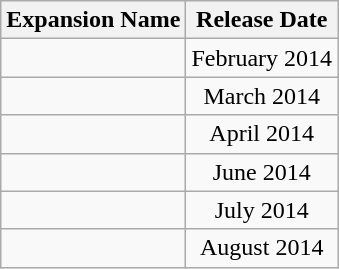<table class="wikitable" style="text-align:center">
<tr>
<th>Expansion Name</th>
<th>Release Date</th>
</tr>
<tr>
<td></td>
<td>February 2014</td>
</tr>
<tr>
<td></td>
<td>March 2014</td>
</tr>
<tr>
<td></td>
<td>April 2014</td>
</tr>
<tr>
<td></td>
<td>June 2014</td>
</tr>
<tr>
<td></td>
<td>July 2014</td>
</tr>
<tr>
<td></td>
<td>August 2014</td>
</tr>
</table>
